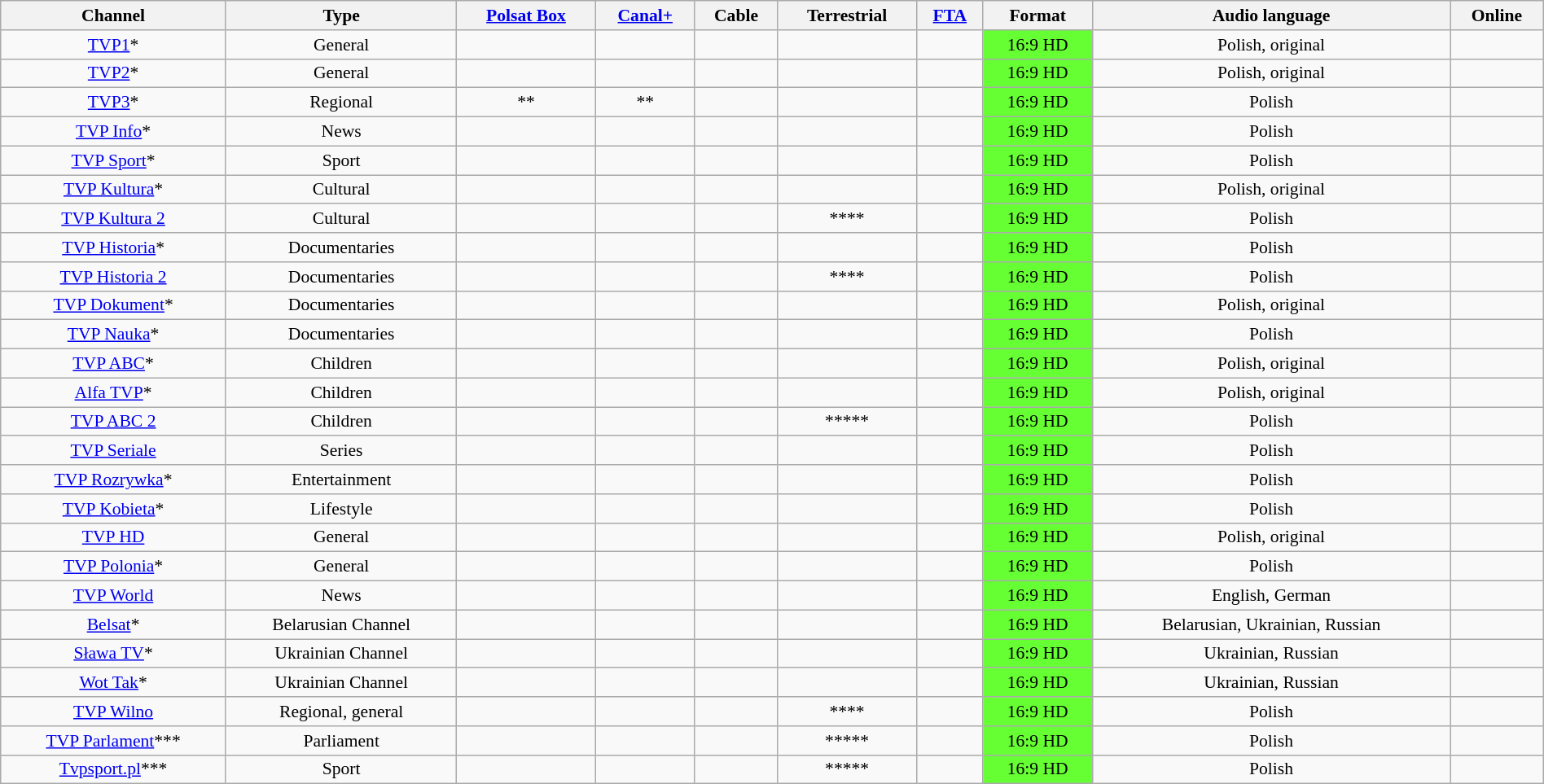<table class="wikitable sortable" width="100%" style="text-align:center; font-size: 90%">
<tr>
<th>Channel</th>
<th>Type</th>
<th><a href='#'>Polsat Box</a></th>
<th><a href='#'>Canal+</a></th>
<th>Cable</th>
<th>Terrestrial</th>
<th><a href='#'>FTA</a></th>
<th>Format</th>
<th>Audio language</th>
<th>Online</th>
</tr>
<tr>
<td><a href='#'>TVP1</a>*</td>
<td>General</td>
<td></td>
<td></td>
<td></td>
<td></td>
<td></td>
<td bgcolor=#6f3>16:9 HD</td>
<td>Polish, original</td>
<td></td>
</tr>
<tr>
<td><a href='#'>TVP2</a>*</td>
<td>General</td>
<td></td>
<td></td>
<td></td>
<td></td>
<td></td>
<td bgcolor=#6f3>16:9 HD</td>
<td>Polish, original</td>
<td></td>
</tr>
<tr>
<td><a href='#'>TVP3</a>*</td>
<td>Regional</td>
<td>**</td>
<td>**</td>
<td></td>
<td></td>
<td></td>
<td bgcolor=#6f3>16:9 HD</td>
<td>Polish</td>
<td></td>
</tr>
<tr>
<td><a href='#'>TVP Info</a>*</td>
<td>News</td>
<td></td>
<td></td>
<td></td>
<td></td>
<td></td>
<td bgcolor=#6f3>16:9 HD</td>
<td>Polish</td>
<td></td>
</tr>
<tr>
<td><a href='#'>TVP Sport</a>*</td>
<td>Sport</td>
<td></td>
<td></td>
<td></td>
<td></td>
<td></td>
<td bgcolor=#6f3>16:9 HD</td>
<td>Polish</td>
<td></td>
</tr>
<tr>
<td><a href='#'>TVP Kultura</a>*</td>
<td>Cultural</td>
<td></td>
<td></td>
<td></td>
<td></td>
<td></td>
<td bgcolor=#6f3>16:9 HD</td>
<td>Polish, original</td>
<td></td>
</tr>
<tr>
<td><a href='#'>TVP Kultura 2</a></td>
<td>Cultural</td>
<td></td>
<td></td>
<td></td>
<td>****</td>
<td></td>
<td bgcolor=#6f3>16:9 HD</td>
<td>Polish</td>
<td></td>
</tr>
<tr>
<td><a href='#'>TVP Historia</a>*</td>
<td>Documentaries</td>
<td></td>
<td></td>
<td></td>
<td></td>
<td></td>
<td bgcolor=#6f3>16:9 HD</td>
<td>Polish</td>
<td></td>
</tr>
<tr>
<td><a href='#'>TVP Historia 2</a></td>
<td>Documentaries</td>
<td></td>
<td></td>
<td></td>
<td>****</td>
<td></td>
<td bgcolor=#6f3>16:9 HD</td>
<td>Polish</td>
<td></td>
</tr>
<tr>
<td><a href='#'>TVP Dokument</a>*</td>
<td>Documentaries</td>
<td></td>
<td></td>
<td></td>
<td></td>
<td></td>
<td bgcolor=#6f3>16:9 HD</td>
<td>Polish, original</td>
<td></td>
</tr>
<tr>
<td><a href='#'>TVP Nauka</a>*</td>
<td>Documentaries</td>
<td></td>
<td></td>
<td></td>
<td></td>
<td></td>
<td bgcolor=#6f3>16:9 HD</td>
<td>Polish</td>
<td></td>
</tr>
<tr>
<td><a href='#'>TVP ABC</a>*</td>
<td>Children</td>
<td></td>
<td></td>
<td></td>
<td></td>
<td></td>
<td bgcolor=#6f3>16:9 HD</td>
<td>Polish, original</td>
<td></td>
</tr>
<tr>
<td><a href='#'>Alfa TVP</a>*</td>
<td>Children</td>
<td></td>
<td></td>
<td></td>
<td></td>
<td></td>
<td bgcolor=#6f3>16:9 HD</td>
<td>Polish, original</td>
<td></td>
</tr>
<tr>
<td><a href='#'>TVP ABC 2</a></td>
<td>Children</td>
<td></td>
<td></td>
<td></td>
<td>*****</td>
<td></td>
<td bgcolor=#6f3>16:9 HD</td>
<td>Polish</td>
<td></td>
</tr>
<tr>
<td><a href='#'>TVP Seriale</a></td>
<td>Series</td>
<td></td>
<td></td>
<td></td>
<td></td>
<td></td>
<td bgcolor=#6f3>16:9 HD</td>
<td>Polish</td>
<td></td>
</tr>
<tr>
<td><a href='#'>TVP Rozrywka</a>*</td>
<td>Entertainment</td>
<td></td>
<td></td>
<td></td>
<td></td>
<td></td>
<td bgcolor=#6f3>16:9 HD</td>
<td>Polish</td>
<td></td>
</tr>
<tr>
<td><a href='#'>TVP Kobieta</a>*</td>
<td>Lifestyle</td>
<td></td>
<td></td>
<td></td>
<td></td>
<td></td>
<td bgcolor=#6f3>16:9 HD</td>
<td>Polish</td>
<td></td>
</tr>
<tr>
<td><a href='#'>TVP HD</a></td>
<td>General</td>
<td></td>
<td></td>
<td></td>
<td></td>
<td></td>
<td bgcolor=#6f3>16:9 HD</td>
<td>Polish, original</td>
<td></td>
</tr>
<tr>
<td><a href='#'>TVP Polonia</a>*</td>
<td>General</td>
<td></td>
<td></td>
<td></td>
<td></td>
<td></td>
<td bgcolor=#6f3>16:9 HD</td>
<td>Polish</td>
<td></td>
</tr>
<tr>
<td><a href='#'>TVP World</a></td>
<td>News</td>
<td></td>
<td></td>
<td></td>
<td></td>
<td></td>
<td bgcolor=#6f3>16:9 HD</td>
<td>English, German</td>
<td></td>
</tr>
<tr>
<td><a href='#'>Belsat</a>*</td>
<td>Belarusian Channel</td>
<td></td>
<td></td>
<td></td>
<td></td>
<td></td>
<td bgcolor=#6f3>16:9 HD</td>
<td>Belarusian, Ukrainian, Russian</td>
<td></td>
</tr>
<tr>
<td><a href='#'>Sława TV</a>*</td>
<td>Ukrainian Channel</td>
<td></td>
<td></td>
<td></td>
<td></td>
<td></td>
<td bgcolor=#6f3>16:9 HD</td>
<td>Ukrainian, Russian</td>
<td></td>
</tr>
<tr>
<td><a href='#'>Wot Tak</a>*</td>
<td>Ukrainian Channel</td>
<td></td>
<td></td>
<td></td>
<td></td>
<td></td>
<td bgcolor=#6f3>16:9 HD</td>
<td>Ukrainian, Russian</td>
<td></td>
</tr>
<tr>
<td><a href='#'>TVP Wilno</a></td>
<td>Regional, general</td>
<td></td>
<td></td>
<td></td>
<td>****</td>
<td></td>
<td bgcolor=#6f3>16:9 HD</td>
<td>Polish</td>
<td></td>
</tr>
<tr>
<td><a href='#'>TVP Parlament</a>***</td>
<td>Parliament</td>
<td></td>
<td></td>
<td></td>
<td>*****</td>
<td></td>
<td bgcolor=#6f3>16:9 HD</td>
<td>Polish</td>
<td></td>
</tr>
<tr>
<td><a href='#'>Tvpsport.pl</a>***</td>
<td>Sport</td>
<td></td>
<td></td>
<td></td>
<td>*****</td>
<td></td>
<td bgcolor=#6f3>16:9 HD</td>
<td>Polish</td>
<td></td>
</tr>
</table>
